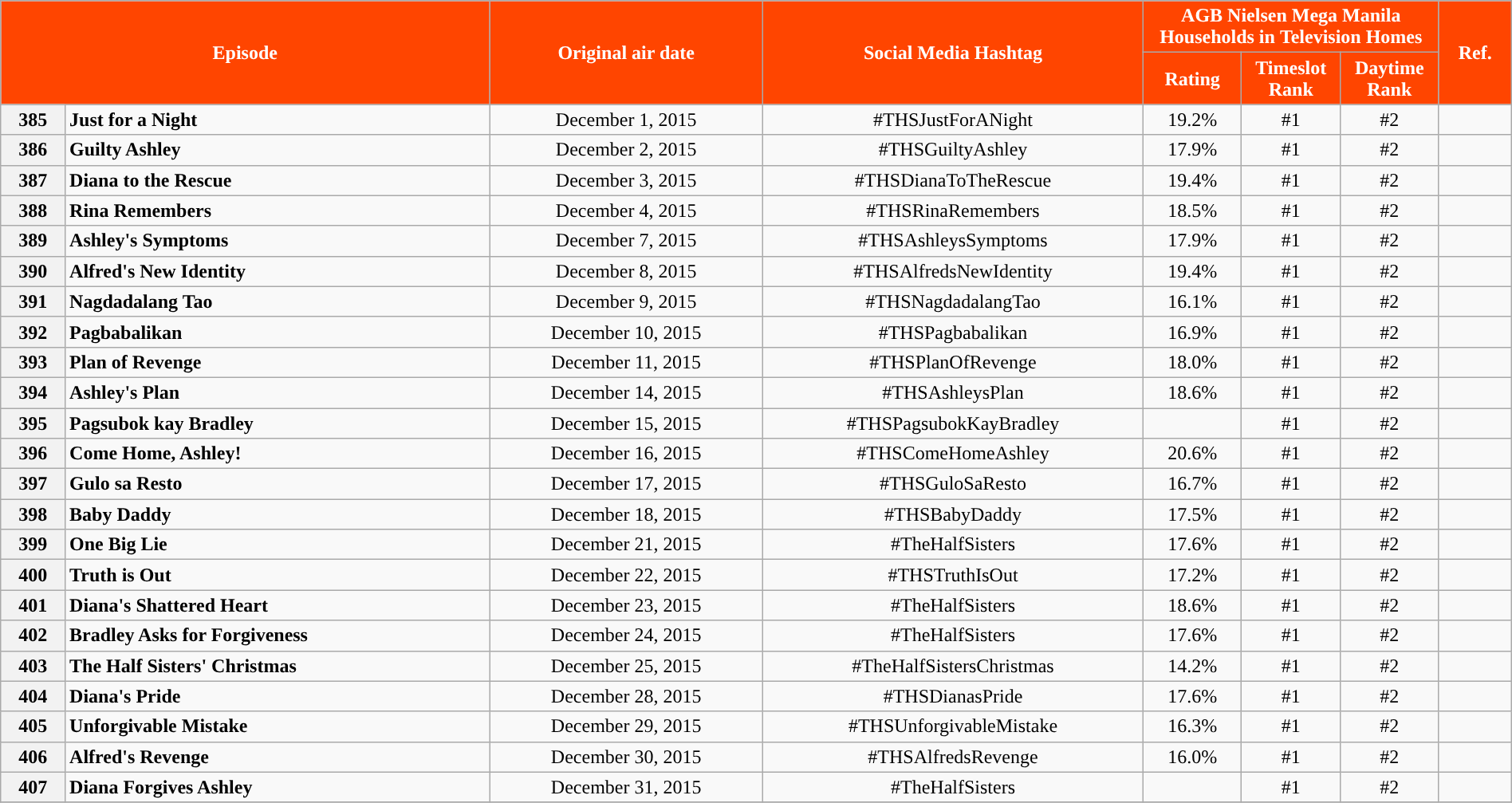<table class="wikitable" style="text-align:center; font-size:100%; line-height:18px;"  width="100%">
<tr>
<th colspan="2" rowspan="2" style="background-color:#FF4500; color:#ffffff;">Episode</th>
<th style="background:#FF4500; color:white" rowspan="2">Original air date</th>
<th style="background:#FF4500; color:white" rowspan="2">Social Media Hashtag</th>
<th style="background-color:#FF4500; color:#ffffff;" colspan="3">AGB Nielsen Mega Manila Households in Television Homes</th>
<th rowspan="2" style="background:#FF4500; color:white">Ref.</th>
</tr>
<tr style="text-align: center style=">
<th style="background-color:#FF4500; width:75px; color:#ffffff;">Rating</th>
<th style="background-color:#FF4500; width:75px; color:#ffffff;">Timeslot Rank</th>
<th style="background-color:#FF4500; width:75px; color:#ffffff;">Daytime Rank</th>
</tr>
<tr>
<th>385</th>
<td style="text-align: left;"><strong>Just for a Night</strong></td>
<td>December 1, 2015</td>
<td>#THSJustForANight</td>
<td>19.2%</td>
<td>#1</td>
<td>#2</td>
<td></td>
</tr>
<tr>
<th>386</th>
<td style="text-align: left;"><strong>Guilty Ashley</strong></td>
<td>December 2, 2015</td>
<td>#THSGuiltyAshley</td>
<td>17.9%</td>
<td>#1</td>
<td>#2</td>
<td></td>
</tr>
<tr>
<th>387</th>
<td style="text-align: left;"><strong>Diana to the Rescue</strong></td>
<td>December 3, 2015</td>
<td>#THSDianaToTheRescue</td>
<td>19.4%</td>
<td>#1</td>
<td>#2</td>
<td></td>
</tr>
<tr>
<th>388</th>
<td style="text-align: left;"><strong>Rina Remembers</strong></td>
<td>December 4, 2015</td>
<td>#THSRinaRemembers</td>
<td>18.5%</td>
<td>#1</td>
<td>#2</td>
<td></td>
</tr>
<tr>
<th>389</th>
<td style="text-align: left;"><strong>Ashley's Symptoms</strong></td>
<td>December 7, 2015</td>
<td>#THSAshleysSymptoms</td>
<td>17.9%</td>
<td>#1</td>
<td>#2</td>
<td></td>
</tr>
<tr>
<th>390</th>
<td style="text-align: left;"><strong>Alfred's New Identity</strong></td>
<td>December 8, 2015</td>
<td>#THSAlfredsNewIdentity</td>
<td>19.4%</td>
<td>#1</td>
<td>#2</td>
<td></td>
</tr>
<tr>
<th>391</th>
<td style="text-align: left;"><strong>Nagdadalang Tao</strong></td>
<td>December 9, 2015</td>
<td>#THSNagdadalangTao</td>
<td>16.1%</td>
<td>#1</td>
<td>#2</td>
<td></td>
</tr>
<tr>
<th>392</th>
<td style="text-align: left;"><strong>Pagbabalikan</strong></td>
<td>December 10, 2015</td>
<td>#THSPagbabalikan</td>
<td>16.9%</td>
<td>#1</td>
<td>#2</td>
<td></td>
</tr>
<tr>
<th>393</th>
<td style="text-align: left;"><strong>Plan of Revenge</strong></td>
<td>December 11, 2015</td>
<td>#THSPlanOfRevenge</td>
<td>18.0%</td>
<td>#1</td>
<td>#2</td>
<td></td>
</tr>
<tr>
<th>394</th>
<td style="text-align: left;"><strong>Ashley's Plan</strong></td>
<td>December 14, 2015</td>
<td>#THSAshleysPlan</td>
<td>18.6%</td>
<td>#1</td>
<td>#2</td>
<td></td>
</tr>
<tr>
<th>395</th>
<td style="text-align: left;"><strong>Pagsubok kay Bradley</strong></td>
<td>December 15, 2015</td>
<td>#THSPagsubokKayBradley</td>
<td></td>
<td>#1</td>
<td>#2</td>
<td></td>
</tr>
<tr>
<th>396</th>
<td style="text-align: left;"><strong>Come Home, Ashley!</strong></td>
<td>December 16, 2015</td>
<td>#THSComeHomeAshley</td>
<td>20.6%</td>
<td>#1</td>
<td>#2</td>
<td></td>
</tr>
<tr>
<th>397</th>
<td style="text-align: left;"><strong>Gulo sa Resto</strong></td>
<td>December 17, 2015</td>
<td>#THSGuloSaResto</td>
<td>16.7%</td>
<td>#1</td>
<td>#2</td>
<td></td>
</tr>
<tr>
<th>398</th>
<td style="text-align: left;"><strong>Baby Daddy</strong></td>
<td>December 18, 2015</td>
<td>#THSBabyDaddy</td>
<td>17.5%</td>
<td>#1</td>
<td>#2</td>
<td></td>
</tr>
<tr>
<th>399</th>
<td style="text-align: left;"><strong>One Big Lie</strong></td>
<td>December 21, 2015</td>
<td>#TheHalfSisters</td>
<td>17.6%</td>
<td>#1</td>
<td>#2</td>
<td></td>
</tr>
<tr>
<th>400</th>
<td style="text-align: left;"><strong>Truth is Out</strong></td>
<td>December 22, 2015</td>
<td>#THSTruthIsOut</td>
<td>17.2%</td>
<td>#1</td>
<td>#2</td>
<td></td>
</tr>
<tr>
<th>401</th>
<td style="text-align: left;"><strong>Diana's Shattered Heart</strong></td>
<td>December 23, 2015</td>
<td>#TheHalfSisters</td>
<td>18.6%</td>
<td>#1</td>
<td>#2</td>
<td></td>
</tr>
<tr>
<th>402</th>
<td style="text-align: left;"><strong>Bradley Asks for Forgiveness</strong></td>
<td>December 24, 2015</td>
<td>#TheHalfSisters</td>
<td>17.6%</td>
<td>#1</td>
<td>#2</td>
<td></td>
</tr>
<tr>
<th>403</th>
<td style="text-align: left;"><strong>The Half Sisters' Christmas</strong></td>
<td>December 25, 2015</td>
<td>#TheHalfSistersChristmas</td>
<td>14.2%</td>
<td>#1</td>
<td>#2</td>
<td></td>
</tr>
<tr>
<th>404</th>
<td style="text-align: left;"><strong>Diana's Pride</strong></td>
<td>December 28, 2015</td>
<td>#THSDianasPride</td>
<td>17.6%</td>
<td>#1</td>
<td>#2</td>
<td></td>
</tr>
<tr>
<th>405</th>
<td style="text-align: left;"><strong>Unforgivable Mistake</strong></td>
<td>December 29, 2015</td>
<td>#THSUnforgivableMistake</td>
<td>16.3%</td>
<td>#1</td>
<td>#2</td>
<td></td>
</tr>
<tr>
<th>406</th>
<td style="text-align: left;"><strong>Alfred's Revenge</strong></td>
<td>December 30, 2015</td>
<td>#THSAlfredsRevenge</td>
<td>16.0%</td>
<td>#1</td>
<td>#2</td>
<td></td>
</tr>
<tr>
<th>407</th>
<td style="text-align: left;"><strong>Diana Forgives Ashley</strong></td>
<td>December 31, 2015</td>
<td>#TheHalfSisters</td>
<td></td>
<td>#1</td>
<td>#2</td>
<td></td>
</tr>
<tr>
</tr>
</table>
